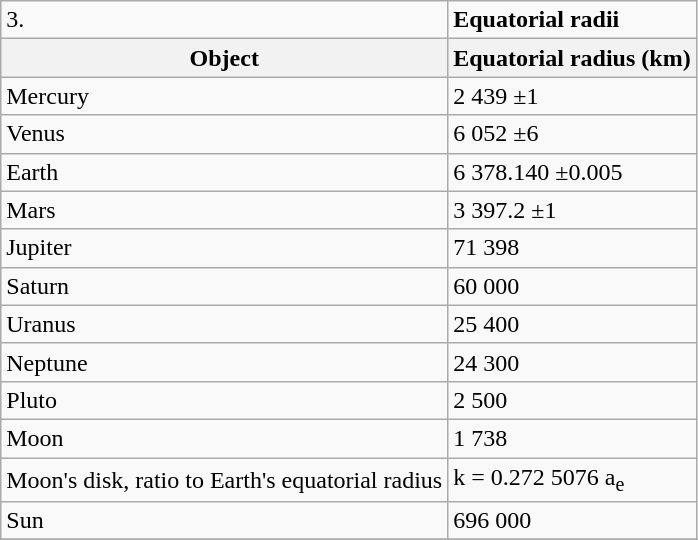<table class="wikitable">
<tr>
<td>3.</td>
<td><strong>Equatorial radii</strong></td>
</tr>
<tr>
<th>Object</th>
<th>Equatorial radius (km)</th>
</tr>
<tr>
<td>Mercury</td>
<td>2 439 ±1</td>
</tr>
<tr>
<td>Venus</td>
<td>6 052 ±6</td>
</tr>
<tr>
<td>Earth</td>
<td>6 378.140 ±0.005</td>
</tr>
<tr>
<td>Mars</td>
<td>3 397.2 ±1</td>
</tr>
<tr>
<td>Jupiter</td>
<td>71 398</td>
</tr>
<tr>
<td>Saturn</td>
<td>60 000</td>
</tr>
<tr>
<td>Uranus</td>
<td>25 400</td>
</tr>
<tr>
<td>Neptune</td>
<td>24 300</td>
</tr>
<tr>
<td>Pluto</td>
<td>2 500</td>
</tr>
<tr>
<td>Moon</td>
<td>1 738</td>
</tr>
<tr>
<td>Moon's disk, ratio to Earth's equatorial radius</td>
<td>k = 0.272 5076 a<sub>e</sub> </td>
</tr>
<tr>
<td>Sun</td>
<td>696 000</td>
</tr>
<tr>
</tr>
</table>
